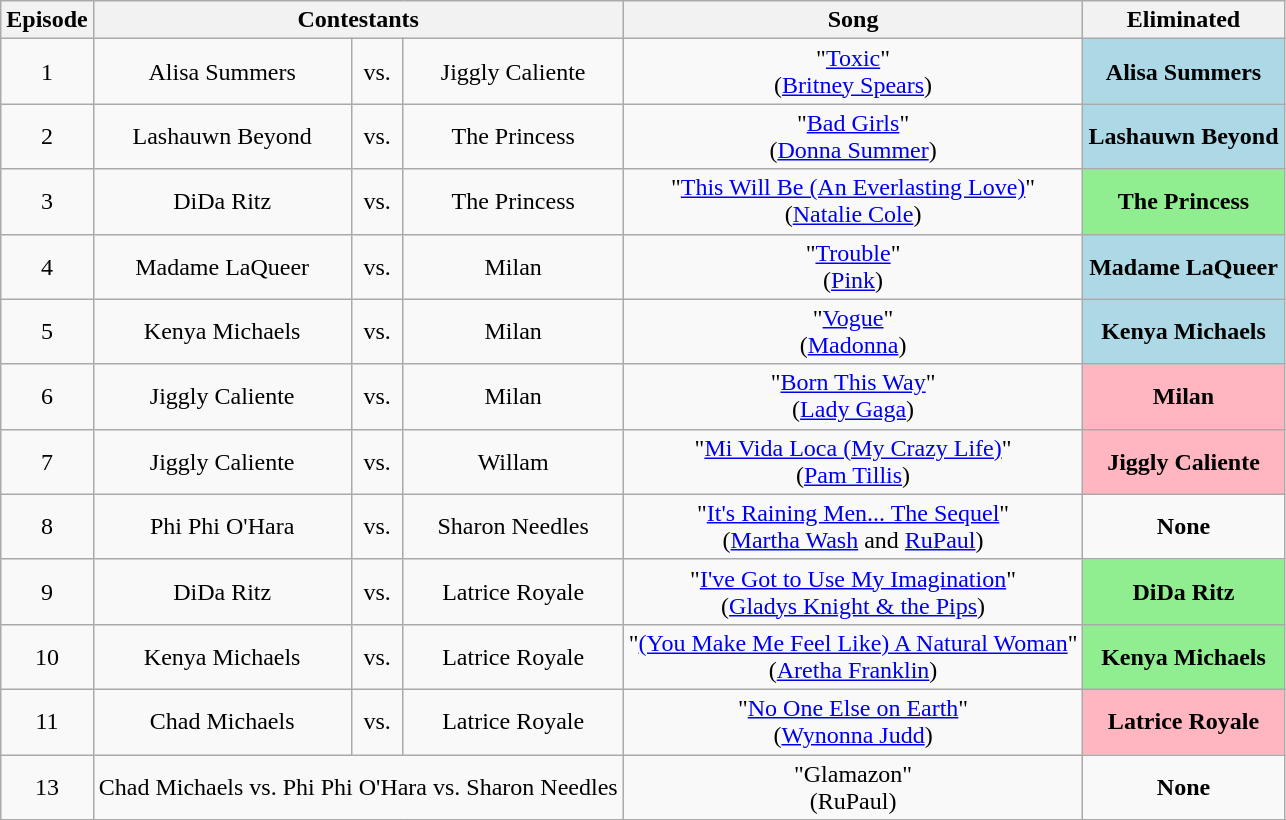<table class="wikitable" style="text-align:center">
<tr>
<th scope="col">Episode</th>
<th scope="col" colspan="3">Contestants</th>
<th scope="col">Song</th>
<th scope="col">Eliminated</th>
</tr>
<tr>
<td scope="row">1</td>
<td>Alisa Summers</td>
<td>vs.</td>
<td>Jiggly Caliente</td>
<td>"<a href='#'>Toxic</a>"<br>(<a href='#'>Britney Spears</a>)</td>
<td bgcolor="lightblue"><strong>Alisa Summers</strong></td>
</tr>
<tr>
<td scope="row">2</td>
<td nowrap>Lashauwn Beyond</td>
<td>vs.</td>
<td>The Princess</td>
<td>"<a href='#'>Bad Girls</a>"<br>(<a href='#'>Donna Summer</a>)</td>
<td nowrap bgcolor="lightblue"><strong>Lashauwn Beyond</strong></td>
</tr>
<tr>
<td scope="row">3</td>
<td>DiDa Ritz</td>
<td>vs.</td>
<td>The Princess</td>
<td>"<a href='#'>This Will Be (An Everlasting Love)</a>"<br>(<a href='#'>Natalie Cole</a>)</td>
<td bgcolor="lightgreen"><strong>The Princess </strong></td>
</tr>
<tr>
<td scope="row">4</td>
<td>Madame LaQueer</td>
<td>vs.</td>
<td>Milan</td>
<td>"<a href='#'>Trouble</a>"<br>(<a href='#'>Pink</a>)</td>
<td bgcolor="lightblue"><strong>Madame LaQueer</strong></td>
</tr>
<tr>
<td scope="row">5</td>
<td>Kenya Michaels</td>
<td>vs.</td>
<td>Milan</td>
<td>"<a href='#'>Vogue</a>"<br>(<a href='#'>Madonna</a>)</td>
<td bgcolor="lightblue"><strong>Kenya Michaels</strong></td>
</tr>
<tr>
<td scope="row">6</td>
<td>Jiggly Caliente</td>
<td>vs.</td>
<td>Milan</td>
<td>"<a href='#'>Born This Way</a>"<br>(<a href='#'>Lady Gaga</a>)</td>
<td bgcolor="lightpink"><strong>Milan</strong></td>
</tr>
<tr>
<td scope="row">7</td>
<td>Jiggly Caliente</td>
<td>vs.</td>
<td>Willam</td>
<td>"<a href='#'>Mi Vida Loca (My Crazy Life)</a>"<br>(<a href='#'>Pam Tillis</a>)</td>
<td bgcolor="lightpink"><strong>Jiggly Caliente</strong></td>
</tr>
<tr>
<td scope="row">8</td>
<td>Phi Phi O'Hara</td>
<td>vs.</td>
<td nowrap>Sharon Needles</td>
<td>"<a href='#'>It's Raining Men... The Sequel</a>"<br>(<a href='#'>Martha Wash</a> and <a href='#'>RuPaul</a>)</td>
<td><strong>None</strong></td>
</tr>
<tr>
<td scope="row">9</td>
<td>DiDa Ritz</td>
<td>vs.</td>
<td>Latrice Royale</td>
<td>"<a href='#'>I've Got to Use My Imagination</a>"<br>(<a href='#'>Gladys Knight & the Pips</a>)</td>
<td bgcolor="lightgreen"><strong>DiDa Ritz</strong></td>
</tr>
<tr>
<td scope="row">10</td>
<td>Kenya Michaels</td>
<td>vs.</td>
<td>Latrice Royale</td>
<td nowrap>"<a href='#'>(You Make Me Feel Like) A Natural Woman</a>"<br>(<a href='#'>Aretha Franklin</a>)</td>
<td bgcolor="lightgreen"><strong>Kenya Michaels</strong></td>
</tr>
<tr>
<td scope="row">11</td>
<td>Chad Michaels</td>
<td>vs.</td>
<td>Latrice Royale</td>
<td>"<a href='#'>No One Else on Earth</a>"<br>(<a href='#'>Wynonna Judd</a>)</td>
<td bgcolor="lightpink"><strong>Latrice Royale</strong></td>
</tr>
<tr>
<td scope="row">13</td>
<td colspan="3">Chad Michaels vs. Phi Phi O'Hara vs. Sharon Needles</td>
<td>"Glamazon"<br>(RuPaul)</td>
<td><strong>None</strong></td>
</tr>
<tr>
</tr>
</table>
